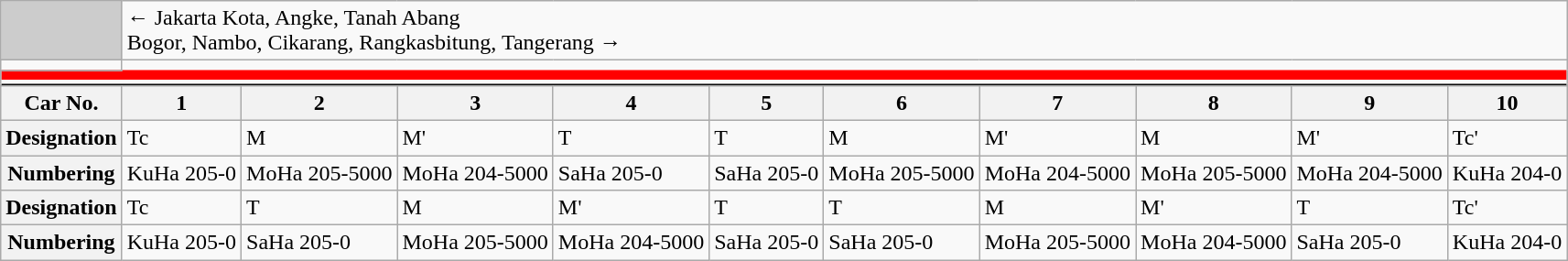<table class="wikitable">
<tr>
<td style="background-color:#ccc;"> </td>
<td colspan="10"><div>← Jakarta Kota, Angke, Tanah Abang</div><div>Bogor, Nambo, Cikarang, Rangkasbitung, Tangerang →</div></td>
</tr>
<tr style="line-height: 1px; background-color:  ##FF000;">
<td></td>
</tr>
<tr style="line-height: 6px; background-color: #FF0000;">
<td colspan="11" style="padding:0; border:0;"> </td>
</tr>
<tr style="line-height: 3px; background-color:  ##FF000;">
<td colspan="11" style="padding:0; border:0;"> </td>
</tr>
<tr style="line-height: 1px; background-color: #0b0b0b ;">
<td colspan="11" style="padding:0; border:0;"> </td>
</tr>
<tr>
<th>Car No.</th>
<th>1</th>
<th>2</th>
<th>3</th>
<th>4</th>
<th>5</th>
<th>6</th>
<th>7</th>
<th>8</th>
<th>9</th>
<th>10</th>
</tr>
<tr>
<th>Designation</th>
<td>Tc</td>
<td>M</td>
<td>M'</td>
<td>T</td>
<td>T</td>
<td>M</td>
<td>M'</td>
<td>M</td>
<td>M'</td>
<td>Tc'</td>
</tr>
<tr>
<th>Numbering</th>
<td>KuHa 205-0</td>
<td>MoHa 205-5000</td>
<td>MoHa 204-5000</td>
<td>SaHa 205-0</td>
<td>SaHa 205-0</td>
<td>MoHa 205-5000</td>
<td>MoHa 204-5000</td>
<td>MoHa 205-5000</td>
<td>MoHa 204-5000</td>
<td>KuHa 204-0</td>
</tr>
<tr>
<th>Designation</th>
<td>Tc</td>
<td>T</td>
<td>M</td>
<td>M'</td>
<td>T</td>
<td>T</td>
<td>M</td>
<td>M'</td>
<td>T</td>
<td>Tc'</td>
</tr>
<tr>
<th>Numbering</th>
<td>KuHa 205-0</td>
<td>SaHa 205-0</td>
<td>MoHa 205-5000</td>
<td>MoHa 204-5000</td>
<td>SaHa 205-0</td>
<td>SaHa 205-0</td>
<td>MoHa 205-5000</td>
<td>MoHa 204-5000</td>
<td>SaHa 205-0</td>
<td>KuHa 204-0</td>
</tr>
</table>
